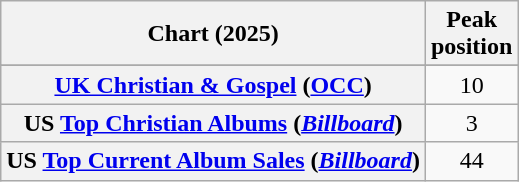<table class="wikitable sortable plainrowheaders" style="text-align:center">
<tr>
<th scope="col">Chart (2025)</th>
<th scope="col">Peak<br>position</th>
</tr>
<tr>
</tr>
<tr>
<th scope="row"><a href='#'>UK Christian & Gospel</a> (<a href='#'>OCC</a>)</th>
<td>10</td>
</tr>
<tr>
<th scope="row">US <a href='#'>Top Christian Albums</a> (<a href='#'><em>Billboard</em></a>)</th>
<td>3</td>
</tr>
<tr>
<th scope="row">US <a href='#'>Top Current Album Sales</a> (<a href='#'><em>Billboard</em></a>)</th>
<td>44</td>
</tr>
</table>
